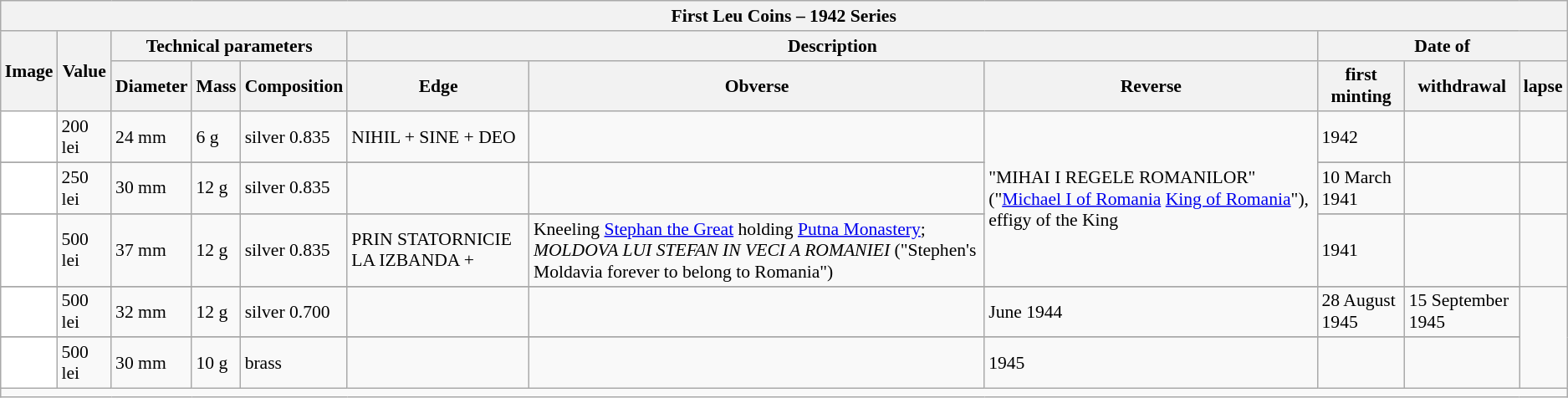<table class="wikitable" style="font-size: 90%">
<tr>
<th colspan="11">First Leu Coins –  1942 Series</th>
</tr>
<tr>
<th rowspan="2">Image</th>
<th rowspan="2">Value</th>
<th colspan="3">Technical parameters</th>
<th colspan="3">Description</th>
<th colspan="3">Date of</th>
</tr>
<tr>
<th>Diameter</th>
<th>Mass</th>
<th>Composition</th>
<th>Edge</th>
<th>Obverse</th>
<th>Reverse</th>
<th>first minting</th>
<th>withdrawal</th>
<th>lapse</th>
</tr>
<tr>
<td align="center" bgcolor="white"></td>
<td>200 lei</td>
<td>24 mm</td>
<td>6 g</td>
<td>silver 0.835</td>
<td>NIHIL + SINE + DEO</td>
<td></td>
<td rowspan="5">"MIHAI I REGELE ROMANILOR" ("<a href='#'>Michael I of Romania</a> <a href='#'>King of Romania</a>"), effigy of the King</td>
<td>1942</td>
<td></td>
<td></td>
</tr>
<tr>
</tr>
<tr>
<td align="center" bgcolor="white"></td>
<td>250 lei</td>
<td>30 mm</td>
<td>12 g</td>
<td>silver 0.835</td>
<td></td>
<td></td>
<td>10 March 1941</td>
<td></td>
<td></td>
</tr>
<tr>
</tr>
<tr>
<td align="center" bgcolor="white"></td>
<td>500 lei</td>
<td>37 mm</td>
<td>12 g</td>
<td>silver 0.835</td>
<td>PRIN STATORNICIE LA IZBANDA +</td>
<td>Kneeling <a href='#'>Stephan the Great</a> holding <a href='#'>Putna Monastery</a>; <em>MOLDOVA LUI STEFAN IN VECI A ROMANIEI</em> ("Stephen's Moldavia forever to belong to Romania")</td>
<td>1941</td>
<td></td>
<td></td>
</tr>
<tr>
</tr>
<tr>
<td align="center" bgcolor="white"></td>
<td>500 lei</td>
<td>32 mm</td>
<td>12 g</td>
<td>silver 0.700</td>
<td></td>
<td></td>
<td>June 1944</td>
<td>28 August 1945</td>
<td>15 September 1945</td>
</tr>
<tr>
</tr>
<tr>
<td align="center" bgcolor="white"></td>
<td>500 lei</td>
<td>30 mm</td>
<td>10 g</td>
<td>brass</td>
<td></td>
<td></td>
<td>1945</td>
<td></td>
<td></td>
</tr>
<tr>
<td colspan="11"></td>
</tr>
</table>
